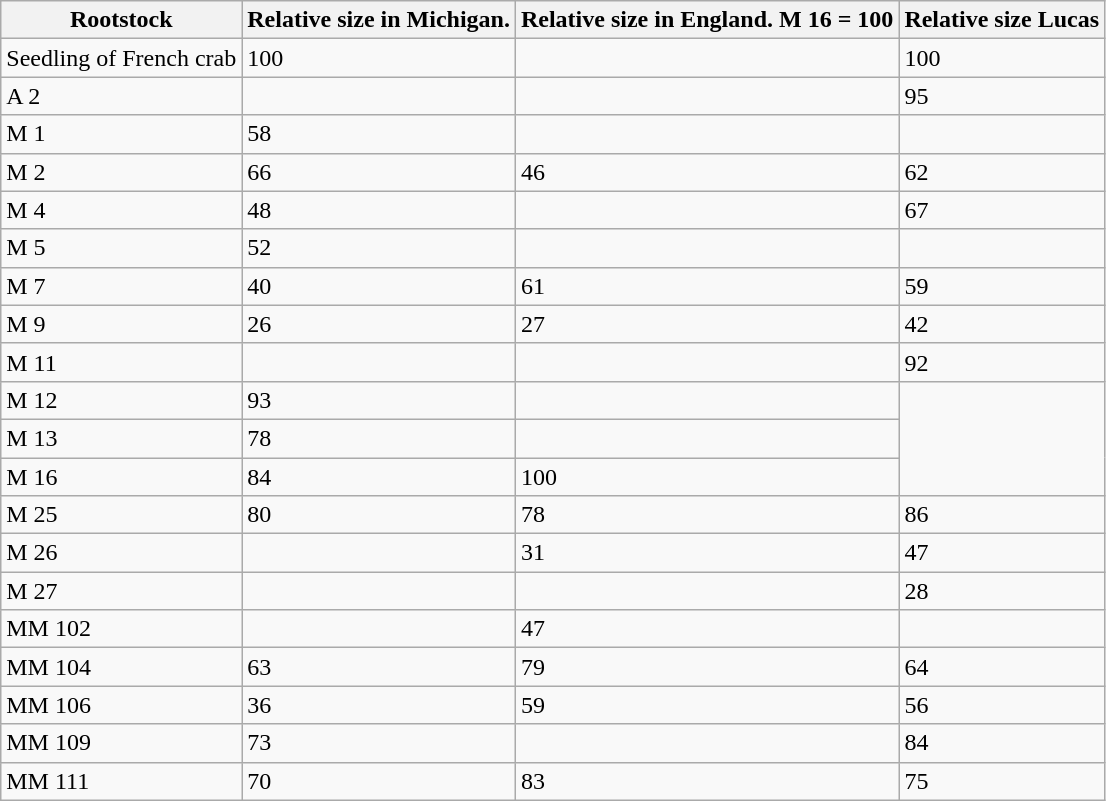<table class="wikitable">
<tr>
<th>Rootstock</th>
<th>Relative size in Michigan.</th>
<th>Relative size in England. M 16 = 100</th>
<th>Relative size Lucas</th>
</tr>
<tr>
<td>Seedling of French crab</td>
<td>100</td>
<td></td>
<td>100</td>
</tr>
<tr>
<td>A 2</td>
<td></td>
<td></td>
<td>95</td>
</tr>
<tr>
<td>M 1</td>
<td>58</td>
<td></td>
</tr>
<tr>
<td>M 2</td>
<td>66</td>
<td>46</td>
<td>62</td>
</tr>
<tr>
<td>M 4</td>
<td>48</td>
<td></td>
<td>67</td>
</tr>
<tr>
<td>M 5</td>
<td>52</td>
<td></td>
</tr>
<tr>
<td>M 7</td>
<td>40</td>
<td>61</td>
<td>59</td>
</tr>
<tr>
<td>M 9</td>
<td>26</td>
<td>27</td>
<td>42</td>
</tr>
<tr>
<td>M 11</td>
<td></td>
<td></td>
<td>92</td>
</tr>
<tr>
<td>M 12</td>
<td>93</td>
<td></td>
</tr>
<tr>
<td>M 13</td>
<td>78</td>
<td></td>
</tr>
<tr>
<td>M 16</td>
<td>84</td>
<td>100</td>
</tr>
<tr>
<td>M 25</td>
<td>80</td>
<td>78</td>
<td>86</td>
</tr>
<tr>
<td>M 26</td>
<td></td>
<td>31</td>
<td>47</td>
</tr>
<tr>
<td>M 27</td>
<td></td>
<td></td>
<td>28</td>
</tr>
<tr>
<td>MM 102</td>
<td></td>
<td>47</td>
</tr>
<tr>
<td>MM 104</td>
<td>63</td>
<td>79</td>
<td>64</td>
</tr>
<tr>
<td>MM 106</td>
<td>36</td>
<td>59</td>
<td>56</td>
</tr>
<tr>
<td>MM 109</td>
<td>73</td>
<td></td>
<td>84</td>
</tr>
<tr>
<td>MM 111</td>
<td>70</td>
<td>83</td>
<td>75</td>
</tr>
</table>
